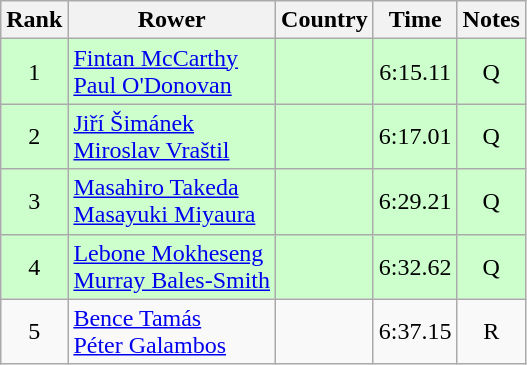<table class="wikitable" style="text-align:center">
<tr>
<th>Rank</th>
<th>Rower</th>
<th>Country</th>
<th>Time</th>
<th>Notes</th>
</tr>
<tr bgcolor=ccffcc>
<td>1</td>
<td align="left"><a href='#'>Fintan McCarthy</a><br><a href='#'>Paul O'Donovan</a></td>
<td align="left"></td>
<td>6:15.11</td>
<td>Q</td>
</tr>
<tr bgcolor=ccffcc>
<td>2</td>
<td align="left"><a href='#'>Jiří Šimánek</a><br><a href='#'>Miroslav Vraštil</a></td>
<td align="left"></td>
<td>6:17.01</td>
<td>Q</td>
</tr>
<tr bgcolor=ccffcc>
<td>3</td>
<td align="left"><a href='#'>Masahiro Takeda</a><br><a href='#'>Masayuki Miyaura</a></td>
<td align="left"></td>
<td>6:29.21</td>
<td>Q</td>
</tr>
<tr bgcolor=ccffcc>
<td>4</td>
<td align="left"><a href='#'>Lebone Mokheseng</a><br><a href='#'>Murray Bales-Smith</a></td>
<td align="left"></td>
<td>6:32.62</td>
<td>Q</td>
</tr>
<tr>
<td>5</td>
<td align="left"><a href='#'>Bence Tamás</a><br><a href='#'>Péter Galambos</a></td>
<td align="left"></td>
<td>6:37.15</td>
<td>R</td>
</tr>
</table>
